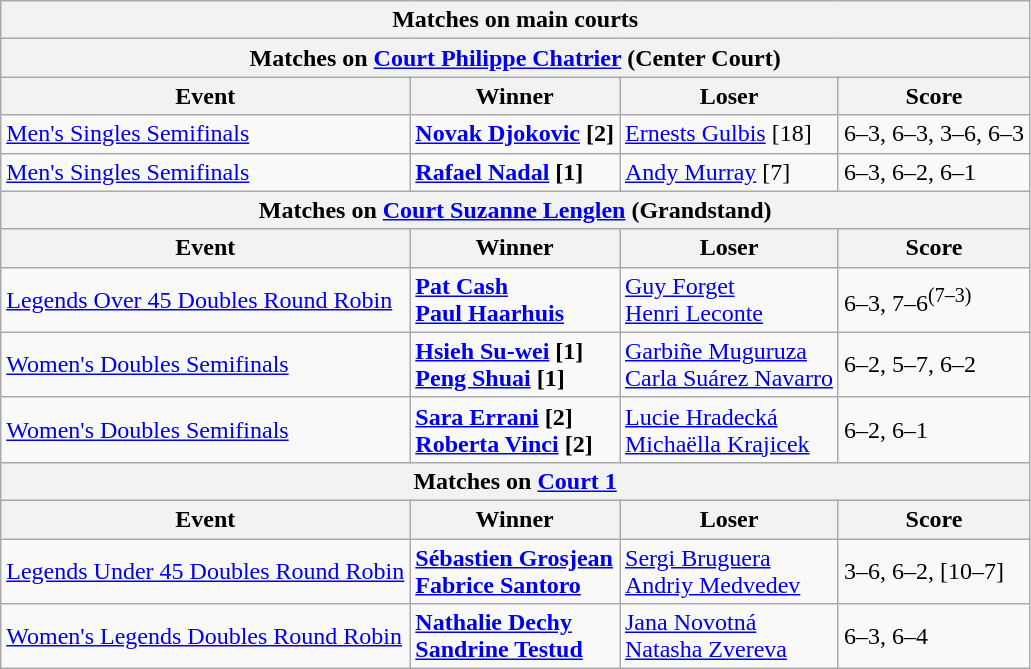<table class="wikitable">
<tr>
<th colspan=4 style=white-space:nowrap>Matches on main courts</th>
</tr>
<tr>
<th colspan=4>Matches on <a href='#'>Court Philippe Chatrier</a> (Center Court)</th>
</tr>
<tr>
<th>Event</th>
<th>Winner</th>
<th>Loser</th>
<th>Score</th>
</tr>
<tr>
<td><a href='#'>Men's Singles Semifinals</a></td>
<td><strong> <a href='#'>Novak Djokovic</a> [2]</strong></td>
<td> <a href='#'>Ernests Gulbis</a> [18]</td>
<td>6–3, 6–3, 3–6, 6–3</td>
</tr>
<tr>
<td><a href='#'>Men's Singles Semifinals</a></td>
<td><strong> <a href='#'>Rafael Nadal</a> [1]</strong></td>
<td> <a href='#'>Andy Murray</a> [7]</td>
<td>6–3, 6–2, 6–1</td>
</tr>
<tr>
<th colspan=4>Matches on <a href='#'>Court Suzanne Lenglen</a> (Grandstand)</th>
</tr>
<tr>
<th>Event</th>
<th>Winner</th>
<th>Loser</th>
<th>Score</th>
</tr>
<tr>
<td><a href='#'>Legends Over 45 Doubles Round Robin</a></td>
<td><strong> <a href='#'>Pat Cash</a><br> <a href='#'>Paul Haarhuis</a></strong></td>
<td> <a href='#'>Guy Forget</a><br> <a href='#'>Henri Leconte</a></td>
<td>6–3, 7–6<sup>(7–3)</sup></td>
</tr>
<tr>
<td><a href='#'>Women's Doubles Semifinals</a></td>
<td><strong> <a href='#'>Hsieh Su-wei</a> [1]<br> <a href='#'>Peng Shuai</a> [1]</strong></td>
<td> <a href='#'>Garbiñe Muguruza</a><br> <a href='#'>Carla Suárez Navarro</a></td>
<td>6–2, 5–7, 6–2</td>
</tr>
<tr>
<td><a href='#'>Women's Doubles Semifinals</a></td>
<td><strong> <a href='#'>Sara Errani</a> [2]<br> <a href='#'>Roberta Vinci</a> [2]</strong></td>
<td> <a href='#'>Lucie Hradecká</a><br> <a href='#'>Michaëlla Krajicek</a></td>
<td>6–2, 6–1</td>
</tr>
<tr>
<th colspan=4>Matches on <a href='#'>Court 1</a></th>
</tr>
<tr>
<th>Event</th>
<th>Winner</th>
<th>Loser</th>
<th>Score</th>
</tr>
<tr>
<td><a href='#'>Legends Under 45 Doubles Round Robin</a></td>
<td><strong> <a href='#'>Sébastien Grosjean</a><br> <a href='#'>Fabrice Santoro</a></strong></td>
<td> <a href='#'>Sergi Bruguera</a><br> <a href='#'>Andriy Medvedev</a></td>
<td>3–6, 6–2, [10–7]</td>
</tr>
<tr>
<td><a href='#'>Women's Legends Doubles Round Robin</a></td>
<td><strong> <a href='#'>Nathalie Dechy</a><br> <a href='#'>Sandrine Testud</a></strong></td>
<td> <a href='#'>Jana Novotná</a><br> <a href='#'>Natasha Zvereva</a></td>
<td>6–3, 6–4</td>
</tr>
</table>
